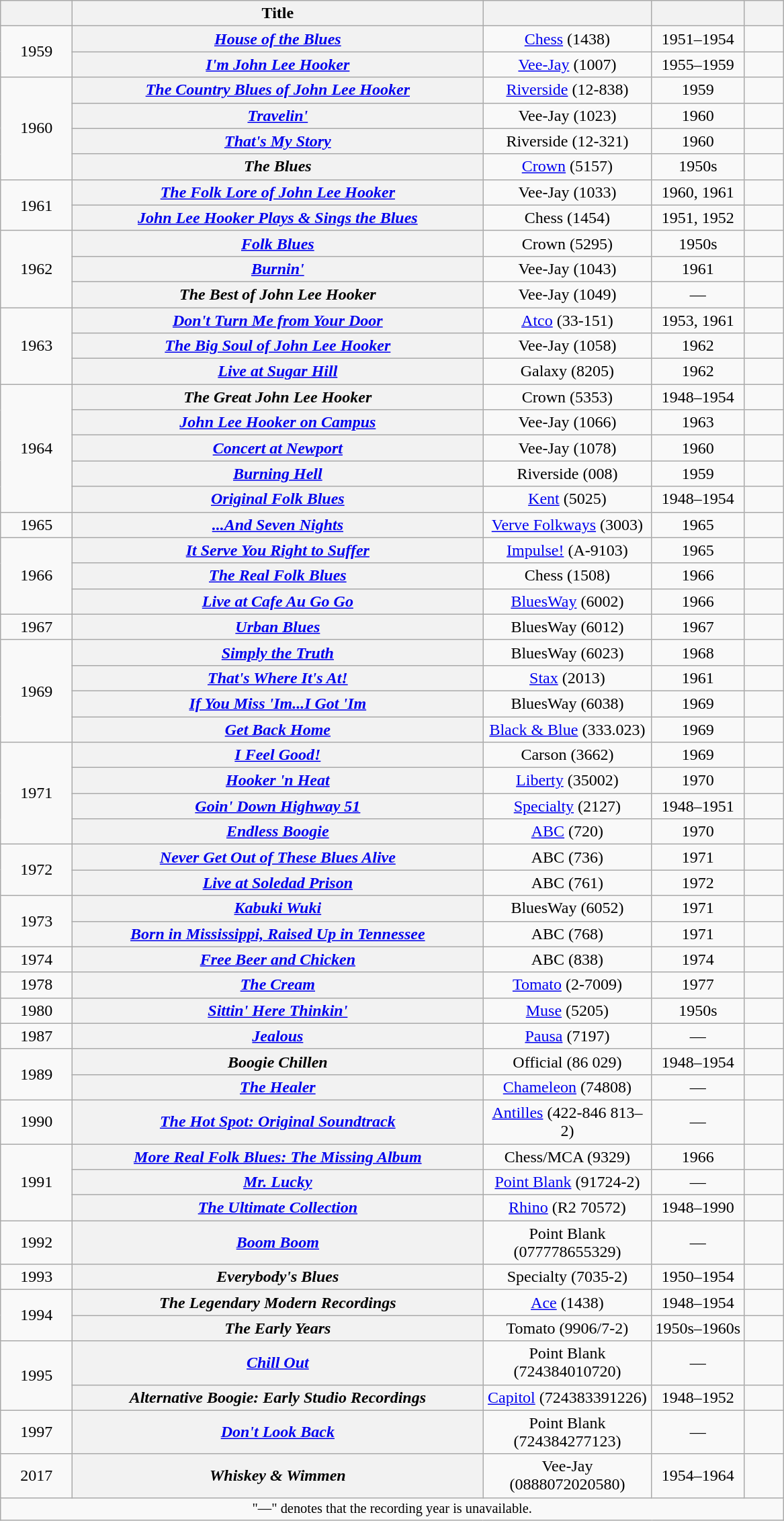<table class="wikitable sortable plainrowheaders" style="text-align:center;">
<tr>
<th scope="col" style="width: 4em;"></th>
<th scope="col" style="width: 25em;" class="unsortable">Title</th>
<th scope="col" style="width: 10em;"></th>
<th scope="col" style=""width: 4em;"></th>
<th scope="col" style="width: 2em;" class="unsortable"></th>
</tr>
<tr>
<td rowspan="2">1959</td>
<th scope="row"><em><a href='#'>House of the Blues</a></em></th>
<td><a href='#'>Chess</a> (1438)</td>
<td>1951–1954</td>
<td></td>
</tr>
<tr>
<th scope="row"><em><a href='#'>I'm John Lee Hooker</a></em></th>
<td><a href='#'>Vee-Jay</a> (1007)</td>
<td>1955–1959</td>
<td></td>
</tr>
<tr>
<td rowspan="4">1960</td>
<th scope="row"><em><a href='#'>The Country Blues of John Lee Hooker</a></em></th>
<td><a href='#'>Riverside</a> (12-838)</td>
<td>1959</td>
<td></td>
</tr>
<tr>
<th scope="row"><em><a href='#'>Travelin'</a></em></th>
<td>Vee-Jay (1023)</td>
<td>1960</td>
<td></td>
</tr>
<tr>
<th scope="row"><em><a href='#'>That's My Story</a></em></th>
<td>Riverside (12-321)</td>
<td>1960</td>
<td></td>
</tr>
<tr>
<th scope="row"><em>The Blues</em></th>
<td><a href='#'>Crown</a> (5157)</td>
<td>1950s</td>
<td></td>
</tr>
<tr>
<td rowspan="2">1961</td>
<th scope="row"><em><a href='#'>The Folk Lore of John Lee Hooker</a></em></th>
<td>Vee-Jay (1033)</td>
<td>1960, 1961</td>
<td></td>
</tr>
<tr>
<th scope="row"><em><a href='#'>John Lee Hooker Plays & Sings the Blues</a></em></th>
<td>Chess (1454)</td>
<td>1951, 1952</td>
<td></td>
</tr>
<tr>
<td rowspan="3">1962</td>
<th scope="row"><em><a href='#'>Folk Blues</a></em></th>
<td>Crown (5295)</td>
<td>1950s</td>
<td></td>
</tr>
<tr>
<th scope="row"><em><a href='#'>Burnin'</a></em></th>
<td>Vee-Jay (1043)</td>
<td>1961</td>
<td></td>
</tr>
<tr>
<th scope="row"><em>The Best of John Lee Hooker</em></th>
<td>Vee-Jay (1049)</td>
<td>—</td>
<td></td>
</tr>
<tr>
<td rowspan="3">1963</td>
<th scope="row"><em><a href='#'>Don't Turn Me from Your Door</a></em></th>
<td><a href='#'>Atco</a> (33-151)</td>
<td>1953, 1961</td>
<td></td>
</tr>
<tr>
<th scope="row"><em><a href='#'>The Big Soul of John Lee Hooker</a></em></th>
<td>Vee-Jay (1058)</td>
<td>1962</td>
<td></td>
</tr>
<tr>
<th scope="row"><em><a href='#'>Live at Sugar Hill</a></em></th>
<td>Galaxy (8205)</td>
<td>1962</td>
<td></td>
</tr>
<tr>
<td rowspan="5">1964</td>
<th scope="row"><em>The Great John Lee Hooker</em></th>
<td>Crown (5353)</td>
<td>1948–1954</td>
<td></td>
</tr>
<tr>
<th scope="row"><em><a href='#'>John Lee Hooker on Campus</a></em></th>
<td>Vee-Jay (1066)</td>
<td>1963</td>
<td></td>
</tr>
<tr>
<th scope="row"><em><a href='#'>Concert at Newport</a></em></th>
<td>Vee-Jay (1078)</td>
<td>1960</td>
<td></td>
</tr>
<tr>
<th scope="row"><em><a href='#'>Burning Hell</a></em></th>
<td>Riverside (008)</td>
<td>1959</td>
<td></td>
</tr>
<tr>
<th scope="row"><em><a href='#'>Original Folk Blues</a></em></th>
<td><a href='#'>Kent</a> (5025)</td>
<td>1948–1954</td>
<td></td>
</tr>
<tr>
<td>1965</td>
<th scope="row"><em><a href='#'>...And Seven Nights</a></em></th>
<td><a href='#'>Verve Folkways</a> (3003)</td>
<td>1965</td>
<td></td>
</tr>
<tr>
<td rowspan="3">1966</td>
<th scope="row"><em><a href='#'>It Serve You Right to Suffer</a></em></th>
<td><a href='#'>Impulse!</a> (A-9103)</td>
<td>1965</td>
<td></td>
</tr>
<tr>
<th scope="row"><em><a href='#'>The Real Folk Blues</a></em></th>
<td>Chess (1508)</td>
<td>1966</td>
<td></td>
</tr>
<tr>
<th scope="row"><em><a href='#'>Live at Cafe Au Go Go</a></em></th>
<td><a href='#'>BluesWay</a> (6002)</td>
<td>1966</td>
<td></td>
</tr>
<tr>
<td>1967</td>
<th scope="row"><em><a href='#'>Urban Blues</a></em></th>
<td>BluesWay (6012)</td>
<td>1967</td>
<td></td>
</tr>
<tr>
<td rowspan="4">1969</td>
<th scope="row"><em><a href='#'>Simply the Truth</a></em></th>
<td>BluesWay (6023)</td>
<td>1968</td>
<td></td>
</tr>
<tr>
<th scope="row"><em><a href='#'>That's Where It's At!</a></em></th>
<td><a href='#'>Stax</a> (2013)</td>
<td>1961</td>
<td></td>
</tr>
<tr>
<th scope="row"><em><a href='#'>If You Miss 'Im...I Got 'Im</a></em></th>
<td>BluesWay (6038)</td>
<td>1969</td>
<td></td>
</tr>
<tr>
<th scope="row"> <em><a href='#'>Get Back Home</a></em></th>
<td><a href='#'>Black & Blue</a> (333.023)</td>
<td>1969</td>
<td></td>
</tr>
<tr>
<td rowspan="4">1971</td>
<th scope="row"><em><a href='#'>I Feel Good!</a></em></th>
<td>Carson (3662)</td>
<td>1969</td>
<td></td>
</tr>
<tr>
<th scope="row"><em><a href='#'>Hooker 'n Heat</a></em></th>
<td><a href='#'>Liberty</a> (35002)</td>
<td>1970</td>
<td></td>
</tr>
<tr>
<th scope="row"><em><a href='#'>Goin' Down Highway 51</a></em></th>
<td><a href='#'>Specialty</a> (2127)</td>
<td>1948–1951</td>
<td></td>
</tr>
<tr>
<th scope="row"><em><a href='#'>Endless Boogie</a></em></th>
<td><a href='#'>ABC</a> (720)</td>
<td>1970</td>
<td></td>
</tr>
<tr>
<td rowspan="2">1972</td>
<th scope="row"><em><a href='#'>Never Get Out of These Blues Alive</a></em></th>
<td>ABC (736)</td>
<td>1971</td>
<td></td>
</tr>
<tr>
<th scope="row"><em><a href='#'>Live at Soledad Prison</a></em></th>
<td>ABC (761)</td>
<td>1972</td>
<td></td>
</tr>
<tr>
<td rowspan="2">1973</td>
<th scope="row"><em><a href='#'>Kabuki Wuki</a></em></th>
<td>BluesWay (6052)</td>
<td>1971</td>
<td></td>
</tr>
<tr>
<th scope="row"><em><a href='#'>Born in Mississippi, Raised Up in Tennessee</a></em></th>
<td>ABC (768)</td>
<td>1971</td>
<td></td>
</tr>
<tr>
<td>1974</td>
<th scope="row"><em><a href='#'>Free Beer and Chicken</a></em></th>
<td>ABC (838)</td>
<td>1974</td>
<td></td>
</tr>
<tr>
<td>1978</td>
<th scope="row"><em><a href='#'>The Cream</a></em></th>
<td><a href='#'>Tomato</a> (2-7009)</td>
<td>1977</td>
<td></td>
</tr>
<tr>
<td>1980</td>
<th scope="row"><em><a href='#'>Sittin' Here Thinkin'</a></em></th>
<td><a href='#'>Muse</a> (5205)</td>
<td>1950s</td>
<td></td>
</tr>
<tr>
<td>1987</td>
<th scope="row"><em><a href='#'>Jealous</a></em></th>
<td><a href='#'>Pausa</a> (7197)</td>
<td>—</td>
<td></td>
</tr>
<tr>
<td rowspan="2">1989</td>
<th scope="row"><em>Boogie Chillen</em></th>
<td>Official (86 029)</td>
<td>1948–1954</td>
<td></td>
</tr>
<tr>
<th scope="row"><em><a href='#'>The Healer</a></em></th>
<td><a href='#'>Chameleon</a> (74808)</td>
<td>—</td>
<td></td>
</tr>
<tr>
<td>1990</td>
<th scope="row"><em><a href='#'>The Hot Spot: Original Soundtrack</a></em></th>
<td><a href='#'>Antilles</a> (422-846 813–2)</td>
<td>—</td>
<td></td>
</tr>
<tr>
<td rowspan="3">1991</td>
<th scope="row"><em><a href='#'>More Real Folk Blues: The Missing Album</a></em></th>
<td>Chess/MCA (9329)</td>
<td>1966</td>
<td></td>
</tr>
<tr>
<th scope="row"><em><a href='#'>Mr. Lucky</a></em></th>
<td><a href='#'>Point Blank</a> (91724-2)</td>
<td>—</td>
<td></td>
</tr>
<tr>
<th scope="row"><em><a href='#'>The Ultimate Collection</a></em></th>
<td><a href='#'>Rhino</a> (R2 70572)</td>
<td>1948–1990</td>
<td></td>
</tr>
<tr>
<td>1992</td>
<th scope="row"><em><a href='#'>Boom Boom</a></em></th>
<td>Point Blank (077778655329)</td>
<td>—</td>
<td></td>
</tr>
<tr>
<td>1993</td>
<th scope="row"><em>Everybody's Blues</em></th>
<td>Specialty (7035-2)</td>
<td>1950–1954</td>
<td></td>
</tr>
<tr>
<td rowspan="2">1994</td>
<th scope="row"><em>The Legendary Modern Recordings</em></th>
<td><a href='#'>Ace</a> (1438)</td>
<td>1948–1954</td>
<td></td>
</tr>
<tr>
<th scope="row"><em>The Early Years</em></th>
<td>Tomato (9906/7-2)</td>
<td>1950s–1960s</td>
<td></td>
</tr>
<tr>
<td rowspan="2">1995</td>
<th scope="row"><em><a href='#'>Chill Out</a></em></th>
<td>Point Blank (724384010720)</td>
<td>—</td>
<td></td>
</tr>
<tr>
<th scope="row"><em>Alternative Boogie: Early Studio Recordings </em></th>
<td><a href='#'>Capitol</a> (724383391226)</td>
<td>1948–1952</td>
<td></td>
</tr>
<tr>
<td>1997</td>
<th scope="row"><em><a href='#'>Don't Look Back</a></em></th>
<td>Point Blank (724384277123)</td>
<td>—</td>
<td></td>
</tr>
<tr>
<td>2017</td>
<th scope="row"><em>Whiskey & Wimmen</em></th>
<td>Vee-Jay (0888072020580)</td>
<td>1954–1964</td>
<td></td>
</tr>
<tr class=sortbottom>
<td colspan="5" style="font-size: 85%">"—" denotes that the recording year is unavailable.</td>
</tr>
</table>
